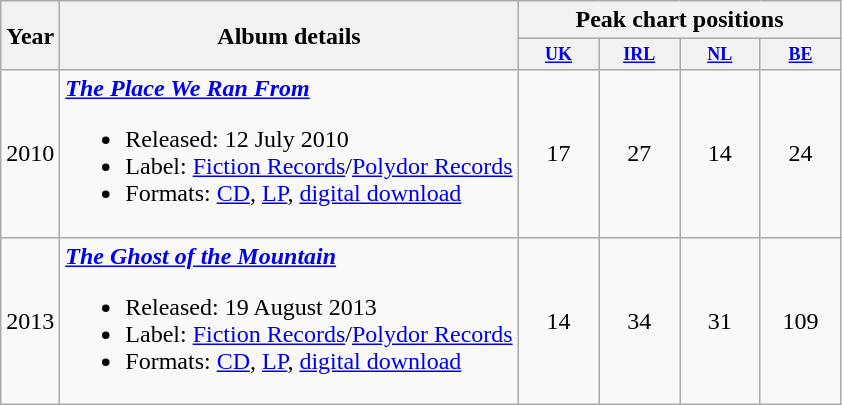<table class="wikitable" style=text-align:center;>
<tr>
<th rowspan="2">Year</th>
<th rowspan="2">Album details</th>
<th colspan="4">Peak chart positions</th>
</tr>
<tr>
<th style="width:4em;font-size:75%"><a href='#'>UK</a></th>
<th style="width:4em;font-size:75%"><a href='#'>IRL</a><br></th>
<th style="width:4em;font-size:75%"><a href='#'>NL</a></th>
<th style="width:4em;font-size:75%"><a href='#'>BE</a></th>
</tr>
<tr>
<td>2010</td>
<td align="left"><strong><em><a href='#'>The Place We Ran From</a></em></strong><br><ul><li>Released: 12 July 2010</li><li>Label: <a href='#'>Fiction Records</a>/<a href='#'>Polydor Records</a></li><li>Formats: <a href='#'>CD</a>, <a href='#'>LP</a>, <a href='#'>digital download</a></li></ul></td>
<td>17</td>
<td>27</td>
<td>14</td>
<td>24</td>
</tr>
<tr>
<td>2013</td>
<td align="left"><strong><em><a href='#'>The Ghost of the Mountain</a></em></strong><br><ul><li>Released: 19 August 2013</li><li>Label: <a href='#'>Fiction Records</a>/<a href='#'>Polydor Records</a></li><li>Formats: <a href='#'>CD</a>, <a href='#'>LP</a>, <a href='#'>digital download</a></li></ul></td>
<td>14</td>
<td>34</td>
<td>31</td>
<td>109</td>
</tr>
</table>
